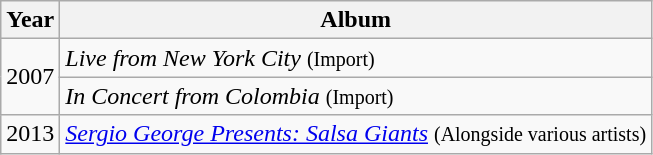<table class="wikitable">
<tr>
<th>Year</th>
<th>Album</th>
</tr>
<tr>
<td rowspan="2">2007</td>
<td><em>Live from New York City</em> <small>(Import)</small></td>
</tr>
<tr>
<td><em>In Concert from Colombia</em> <small>(Import)</small></td>
</tr>
<tr>
<td>2013</td>
<td><em><a href='#'>Sergio George Presents: Salsa Giants</a></em> <small>(Alongside various artists)</small></td>
</tr>
</table>
